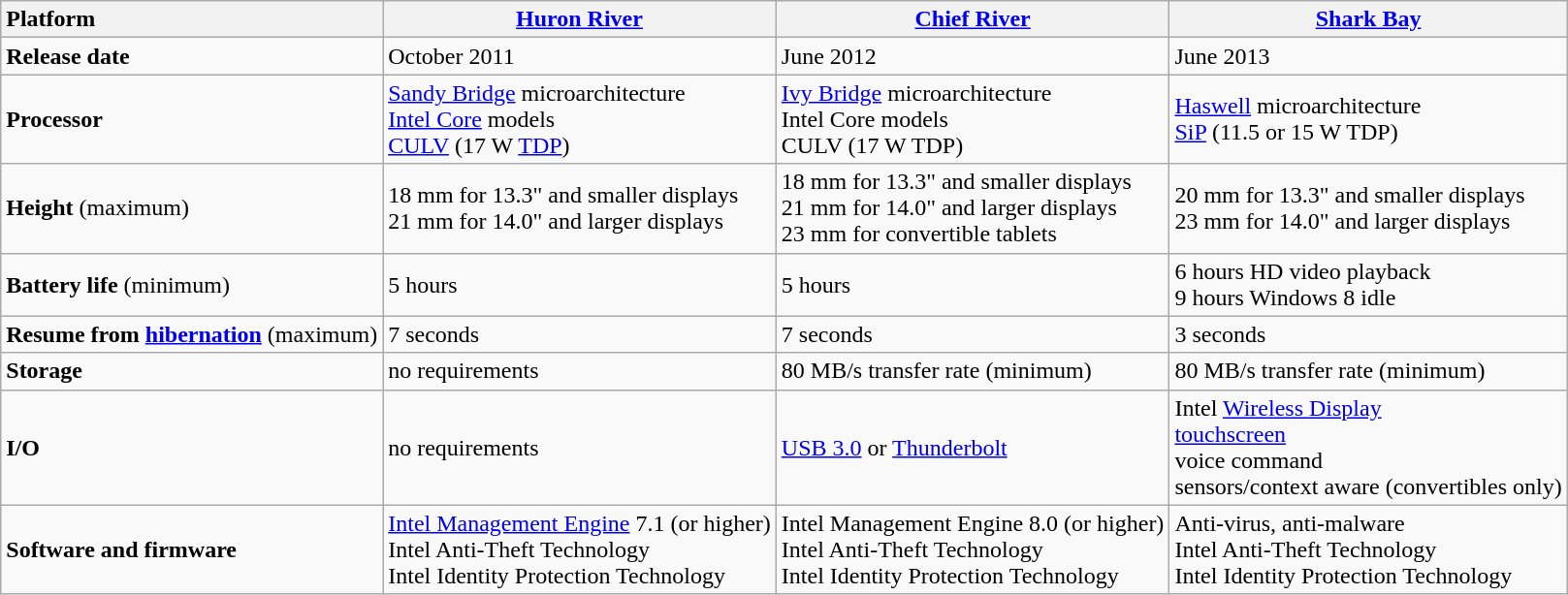<table class="wikitable collapsible">
<tr>
<th style="text-align:left;">Platform</th>
<th><a href='#'>Huron River</a></th>
<th><a href='#'>Chief River</a></th>
<th><a href='#'>Shark Bay</a></th>
</tr>
<tr>
<td><strong>Release date</strong></td>
<td>October 2011</td>
<td>June 2012</td>
<td>June 2013</td>
</tr>
<tr>
<td><strong>Processor</strong></td>
<td><a href='#'>Sandy Bridge</a> microarchitecture<br><a href='#'>Intel Core</a> models<br><a href='#'>CULV</a> (17 W <a href='#'>TDP</a>)</td>
<td><a href='#'>Ivy Bridge</a> microarchitecture<br>Intel Core models<br>CULV (17 W TDP)</td>
<td><a href='#'>Haswell</a> microarchitecture<br><a href='#'>SiP</a> (11.5 or 15 W TDP)</td>
</tr>
<tr>
<td><strong>Height</strong> (maximum)</td>
<td>18 mm for 13.3" and smaller displays<br>21 mm for 14.0" and larger displays</td>
<td>18 mm for 13.3" and smaller displays<br>21 mm for 14.0" and larger displays<br>23 mm for convertible tablets</td>
<td>20 mm for 13.3" and smaller displays<br>23 mm for 14.0" and larger displays</td>
</tr>
<tr>
<td><strong>Battery life</strong> (minimum)</td>
<td>5 hours</td>
<td>5 hours</td>
<td>6 hours HD video playback<br>9 hours Windows 8 idle</td>
</tr>
<tr>
<td><strong>Resume from <a href='#'>hibernation</a></strong> (maximum)</td>
<td>7 seconds</td>
<td>7 seconds </td>
<td>3 seconds </td>
</tr>
<tr>
<td><strong>Storage</strong></td>
<td>no requirements</td>
<td>80 MB/s transfer rate (minimum)</td>
<td>80 MB/s transfer rate (minimum)</td>
</tr>
<tr>
<td><strong>I/O</strong></td>
<td>no requirements</td>
<td><a href='#'>USB 3.0</a> or <a href='#'>Thunderbolt</a></td>
<td>Intel <a href='#'>Wireless Display</a><br><a href='#'>touchscreen</a><br>voice command<br>sensors/context aware (convertibles only)</td>
</tr>
<tr>
<td><strong>Software and firmware</strong></td>
<td><a href='#'>Intel Management Engine</a> 7.1 (or higher)<br>Intel Anti-Theft Technology<br>Intel Identity Protection Technology</td>
<td>Intel Management Engine 8.0 (or higher)<br>Intel Anti-Theft Technology<br>Intel Identity Protection Technology</td>
<td>Anti-virus, anti-malware<br>Intel Anti-Theft Technology<br>Intel Identity Protection Technology</td>
</tr>
</table>
